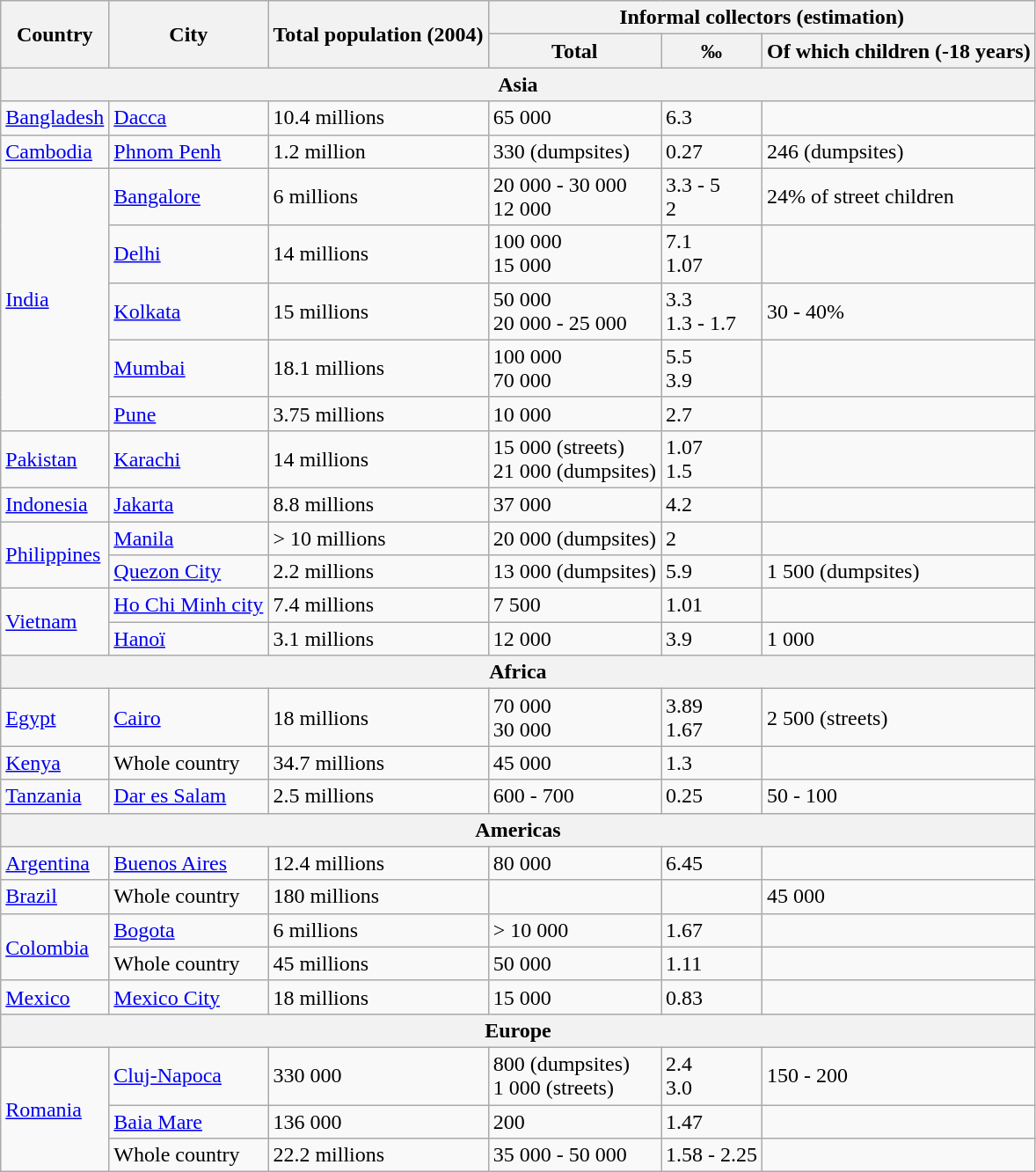<table class="wikitable">
<tr>
<th rowspan="2">Country</th>
<th rowspan="2">City</th>
<th rowspan="2">Total population (2004)</th>
<th colspan="3">Informal collectors (estimation)</th>
</tr>
<tr>
<th>Total</th>
<th>‰</th>
<th>Of which children (-18 years)</th>
</tr>
<tr>
<th colspan="6">Asia</th>
</tr>
<tr>
<td><a href='#'>Bangladesh</a></td>
<td><a href='#'>Dacca</a></td>
<td>10.4 millions</td>
<td>65 000</td>
<td>6.3</td>
<td></td>
</tr>
<tr>
<td><a href='#'>Cambodia</a></td>
<td><a href='#'>Phnom Penh</a></td>
<td>1.2 million</td>
<td>330 (dumpsites)</td>
<td>0.27</td>
<td>246 (dumpsites)</td>
</tr>
<tr>
<td rowspan="5"><a href='#'>India</a></td>
<td><a href='#'>Bangalore</a></td>
<td>6 millions</td>
<td>20 000 - 30 000<br>12 000</td>
<td>3.3 - 5<br>2</td>
<td>24% of street children</td>
</tr>
<tr>
<td><a href='#'>Delhi</a></td>
<td>14 millions</td>
<td>100 000<br>15 000</td>
<td>7.1<br>1.07</td>
<td></td>
</tr>
<tr>
<td><a href='#'>Kolkata</a></td>
<td>15 millions</td>
<td>50 000<br>20 000 - 25 000</td>
<td>3.3<br>1.3 - 1.7</td>
<td>30 - 40%</td>
</tr>
<tr>
<td><a href='#'>Mumbai</a></td>
<td>18.1 millions</td>
<td>100 000<br>70 000</td>
<td>5.5<br>3.9</td>
<td></td>
</tr>
<tr>
<td><a href='#'>Pune</a></td>
<td>3.75 millions</td>
<td>10 000</td>
<td>2.7</td>
<td></td>
</tr>
<tr>
<td><a href='#'>Pakistan</a></td>
<td><a href='#'>Karachi</a></td>
<td>14 millions</td>
<td>15 000 (streets)<br>21 000 (dumpsites)</td>
<td>1.07<br>1.5</td>
<td></td>
</tr>
<tr>
<td><a href='#'>Indonesia</a></td>
<td><a href='#'>Jakarta</a></td>
<td>8.8 millions</td>
<td>37 000</td>
<td>4.2</td>
<td></td>
</tr>
<tr>
<td rowspan="2"><a href='#'>Philippines</a></td>
<td><a href='#'>Manila</a></td>
<td>> 10 millions</td>
<td>20 000 (dumpsites)</td>
<td>2</td>
<td></td>
</tr>
<tr>
<td><a href='#'>Quezon City</a></td>
<td>2.2 millions</td>
<td>13 000 (dumpsites)</td>
<td>5.9</td>
<td>1 500 (dumpsites)</td>
</tr>
<tr>
<td rowspan="2"><a href='#'>Vietnam</a></td>
<td><a href='#'>Ho Chi Minh city</a></td>
<td>7.4 millions</td>
<td>7 500</td>
<td>1.01</td>
<td></td>
</tr>
<tr>
<td><a href='#'>Hanoï</a></td>
<td>3.1 millions</td>
<td>12 000</td>
<td>3.9</td>
<td>1 000</td>
</tr>
<tr>
<th colspan="6">Africa</th>
</tr>
<tr>
<td><a href='#'>Egypt</a></td>
<td><a href='#'>Cairo</a></td>
<td>18 millions</td>
<td>70 000<br>30 000</td>
<td>3.89<br>1.67</td>
<td>2 500 (streets)</td>
</tr>
<tr>
<td><a href='#'>Kenya</a></td>
<td>Whole country</td>
<td>34.7 millions</td>
<td>45 000</td>
<td>1.3</td>
<td></td>
</tr>
<tr>
<td><a href='#'>Tanzania</a></td>
<td><a href='#'>Dar es Salam</a></td>
<td>2.5 millions</td>
<td>600 - 700</td>
<td>0.25</td>
<td>50 - 100</td>
</tr>
<tr>
<th colspan="6">Americas</th>
</tr>
<tr>
<td><a href='#'>Argentina</a></td>
<td><a href='#'>Buenos Aires</a></td>
<td>12.4 millions</td>
<td>80 000</td>
<td>6.45</td>
<td></td>
</tr>
<tr>
<td><a href='#'>Brazil</a></td>
<td>Whole country</td>
<td>180 millions</td>
<td></td>
<td></td>
<td>45 000</td>
</tr>
<tr>
<td rowspan="2"><a href='#'>Colombia</a></td>
<td><a href='#'>Bogota</a></td>
<td>6 millions</td>
<td>> 10 000</td>
<td>1.67</td>
<td></td>
</tr>
<tr>
<td>Whole country</td>
<td>45 millions</td>
<td>50 000</td>
<td>1.11</td>
<td></td>
</tr>
<tr>
<td><a href='#'>Mexico</a></td>
<td><a href='#'>Mexico City</a></td>
<td>18 millions</td>
<td>15 000</td>
<td>0.83</td>
<td></td>
</tr>
<tr>
<th colspan="6">Europe</th>
</tr>
<tr>
<td rowspan="3"><a href='#'>Romania</a></td>
<td><a href='#'>Cluj-Napoca</a></td>
<td>330 000</td>
<td>800 (dumpsites)<br>1 000 (streets)</td>
<td>2.4<br>3.0</td>
<td>150 - 200</td>
</tr>
<tr>
<td><a href='#'>Baia Mare</a></td>
<td>136 000</td>
<td>200</td>
<td>1.47</td>
<td></td>
</tr>
<tr>
<td>Whole country</td>
<td>22.2 millions</td>
<td>35 000 - 50 000</td>
<td>1.58 - 2.25</td>
<td></td>
</tr>
</table>
